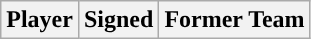<table class="wikitable sortable sortable">
<tr>
<th>Player</th>
<th>Signed</th>
<th>Former Team</th>
</tr>
</table>
